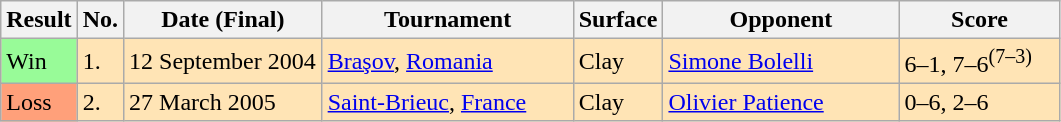<table class="wikitable">
<tr>
<th width=40>Result</th>
<th width=20>No.</th>
<th width=125>Date (Final)</th>
<th width=160>Tournament</th>
<th width=50>Surface</th>
<th width=150>Opponent</th>
<th width=100>Score</th>
</tr>
<tr style="background:moccasin">
<td style="background:#98fb98;">Win</td>
<td>1.</td>
<td>12 September 2004</td>
<td><a href='#'>Braşov</a>, <a href='#'>Romania</a></td>
<td>Clay</td>
<td> <a href='#'>Simone Bolelli</a></td>
<td>6–1, 7–6<sup>(7–3)</sup></td>
</tr>
<tr style="background:moccasin">
<td style="background:#ffa07a;">Loss</td>
<td>2.</td>
<td>27 March 2005</td>
<td><a href='#'>Saint-Brieuc</a>, <a href='#'>France</a></td>
<td>Clay</td>
<td> <a href='#'>Olivier Patience</a></td>
<td>0–6, 2–6</td>
</tr>
</table>
